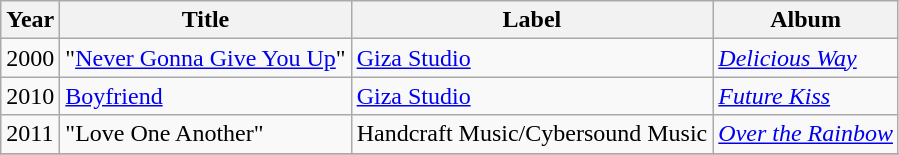<table class="wikitable">
<tr>
<th align="left">Year</th>
<th align="left">Title</th>
<th align="left">Label</th>
<th align="left">Album</th>
</tr>
<tr>
<td>2000</td>
<td>"<a href='#'>Never Gonna Give You Up</a>"<br></td>
<td><a href='#'>Giza Studio</a></td>
<td><em><a href='#'>Delicious Way</a></em></td>
</tr>
<tr>
<td>2010</td>
<td><a href='#'>Boyfriend</a></td>
<td><a href='#'>Giza Studio</a></td>
<td><em><a href='#'>Future Kiss</a></em></td>
</tr>
<tr>
<td rowspan="1">2011</td>
<td>"Love One Another"<br></td>
<td>Handcraft Music/Cybersound Music</td>
<td><em><a href='#'>Over the Rainbow</a></em></td>
</tr>
<tr>
</tr>
</table>
